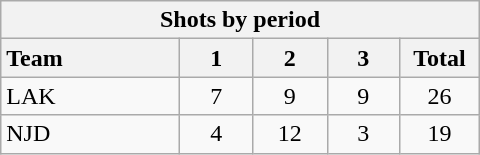<table class="wikitable" style="width:20em; text-align:right;">
<tr>
<th colspan=6>Shots by period</th>
</tr>
<tr>
<th style="width:8em; text-align:left;">Team</th>
<th style="width:3em;">1</th>
<th style="width:3em;">2</th>
<th style="width:3em;">3</th>
<th style="width:3em;">Total</th>
</tr>
<tr style="text-align:center;">
<td style="text-align:left;">LAK</td>
<td>7</td>
<td>9</td>
<td>9</td>
<td>26</td>
</tr>
<tr style="text-align:center;">
<td style="text-align:left;">NJD</td>
<td>4</td>
<td>12</td>
<td>3</td>
<td>19</td>
</tr>
</table>
